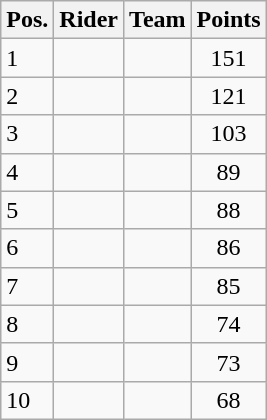<table class="wikitable sortable">
<tr>
<th>Pos.</th>
<th>Rider</th>
<th>Team</th>
<th>Points</th>
</tr>
<tr>
<td>1</td>
<td></td>
<td></td>
<td align=center>151</td>
</tr>
<tr>
<td>2</td>
<td></td>
<td></td>
<td align=center>121</td>
</tr>
<tr>
<td>3</td>
<td></td>
<td></td>
<td align=center>103</td>
</tr>
<tr>
<td>4</td>
<td></td>
<td></td>
<td align=center>89</td>
</tr>
<tr>
<td>5</td>
<td></td>
<td></td>
<td align=center>88</td>
</tr>
<tr>
<td>6</td>
<td></td>
<td></td>
<td align=center>86</td>
</tr>
<tr>
<td>7</td>
<td></td>
<td></td>
<td align=center>85</td>
</tr>
<tr>
<td>8</td>
<td></td>
<td></td>
<td align=center>74</td>
</tr>
<tr>
<td>9</td>
<td></td>
<td></td>
<td align=center>73</td>
</tr>
<tr>
<td>10</td>
<td></td>
<td></td>
<td align=center>68</td>
</tr>
</table>
